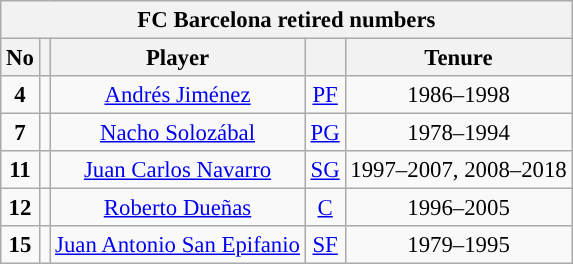<table class="wikitable sortable" style="text-align:center; font-size:95%;">
<tr>
<th colspan=5>FC Barcelona retired numbers</th>
</tr>
<tr>
<th>No</th>
<th></th>
<th>Player</th>
<th></th>
<th>Tenure</th>
</tr>
<tr>
<td><strong>4</strong></td>
<td></td>
<td><a href='#'>Andrés Jiménez</a></td>
<td><a href='#'>PF</a></td>
<td>1986–1998</td>
</tr>
<tr>
<td><strong>7</strong></td>
<td></td>
<td><a href='#'>Nacho Solozábal</a></td>
<td><a href='#'>PG</a></td>
<td>1978–1994</td>
</tr>
<tr>
<td><strong>11</strong></td>
<td></td>
<td><a href='#'>Juan Carlos Navarro</a></td>
<td><a href='#'>SG</a></td>
<td>1997–2007, 2008–2018</td>
</tr>
<tr>
<td><strong>12</strong></td>
<td></td>
<td><a href='#'>Roberto Dueñas</a></td>
<td><a href='#'>C</a></td>
<td>1996–2005</td>
</tr>
<tr>
<td><strong>15</strong></td>
<td></td>
<td><a href='#'>Juan Antonio San Epifanio</a></td>
<td><a href='#'>SF</a></td>
<td>1979–1995</td>
</tr>
</table>
